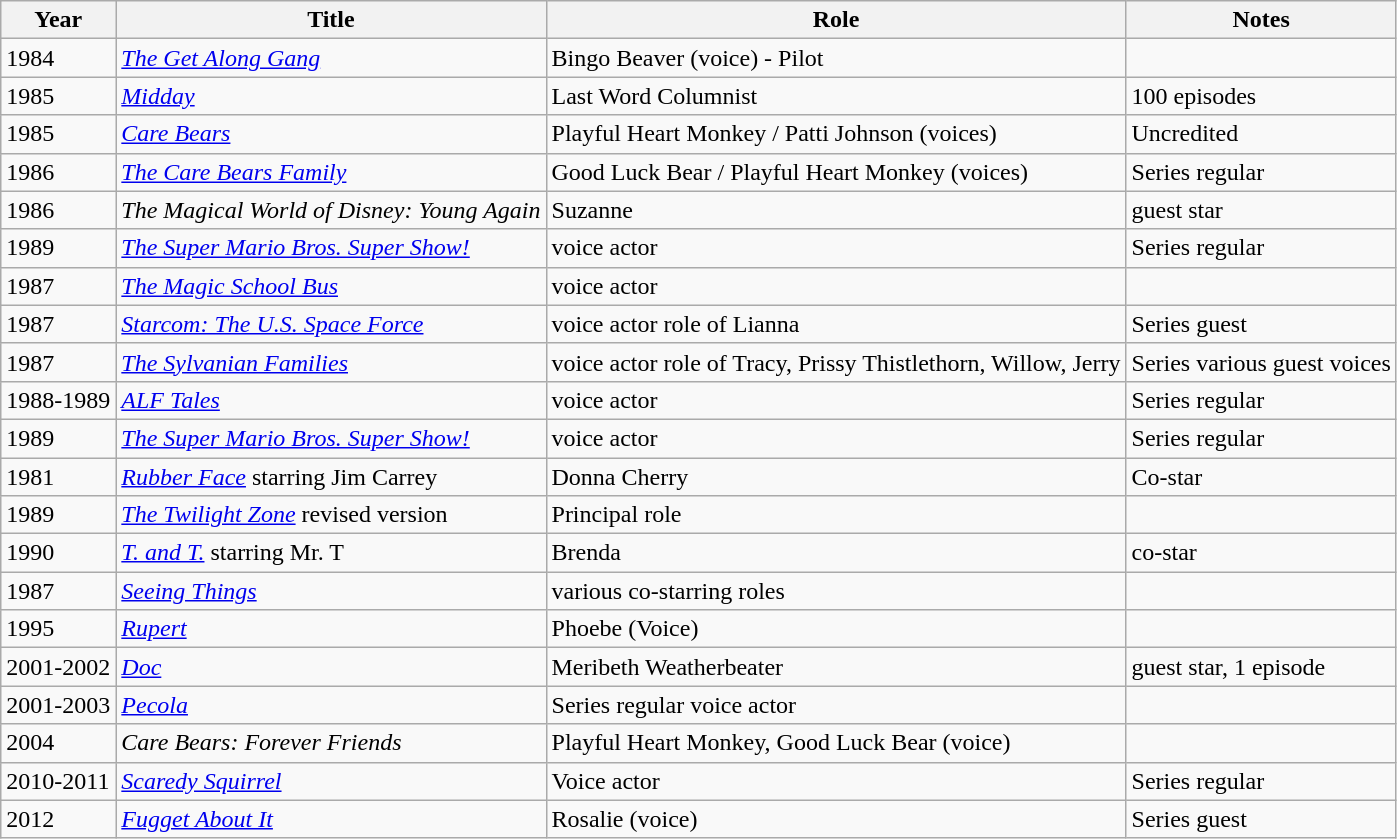<table class="wikitable sortable">
<tr>
<th>Year</th>
<th>Title</th>
<th>Role</th>
<th class="unsortable">Notes</th>
</tr>
<tr>
<td>1984</td>
<td data-sort-value="Get Along Gang, The"><em><a href='#'>The Get Along Gang</a></em></td>
<td>Bingo Beaver (voice) - Pilot</td>
<td></td>
</tr>
<tr>
<td>1985</td>
<td><em><a href='#'>Midday</a></em></td>
<td>Last Word Columnist</td>
<td>100 episodes</td>
</tr>
<tr>
<td>1985</td>
<td><em><a href='#'>Care Bears</a></em></td>
<td>Playful Heart Monkey / Patti Johnson (voices)</td>
<td>Uncredited</td>
</tr>
<tr>
<td>1986</td>
<td data-sort-value="Care Bears Family, The"><em><a href='#'>The Care Bears Family</a></em></td>
<td>Good Luck Bear / Playful Heart Monkey (voices)</td>
<td>Series regular</td>
</tr>
<tr>
<td>1986</td>
<td data-sort-value="Magical World of Disney: Young Again, The"><em>The Magical World of Disney: Young Again</em></td>
<td>Suzanne</td>
<td>guest star</td>
</tr>
<tr>
<td>1989</td>
<td data-sort-value="Super Mario Bros. Super Show!, The"><em><a href='#'>The Super Mario Bros. Super Show!</a></em></td>
<td>voice actor</td>
<td>Series regular</td>
</tr>
<tr>
<td>1987</td>
<td data-sort-value="Magic School Bus, The"><em><a href='#'>The Magic School Bus</a></em></td>
<td>voice actor</td>
<td></td>
</tr>
<tr>
<td>1987</td>
<td><em><a href='#'>Starcom: The U.S. Space Force</a></em></td>
<td>voice actor role of Lianna</td>
<td>Series guest</td>
</tr>
<tr>
<td>1987</td>
<td data-sort-value="Sylvanian Families, The"><em><a href='#'>The Sylvanian Families</a></em></td>
<td>voice actor role of Tracy, Prissy Thistlethorn, Willow, Jerry</td>
<td>Series various guest voices</td>
</tr>
<tr>
<td>1988-1989</td>
<td><em><a href='#'>ALF Tales</a></em></td>
<td>voice actor</td>
<td>Series regular</td>
</tr>
<tr>
<td>1989</td>
<td data-sort-value="Super Mario Bros. Super Show!, The"><em><a href='#'>The Super Mario Bros. Super Show!</a></em></td>
<td>voice actor</td>
<td>Series regular</td>
</tr>
<tr>
<td>1981</td>
<td><em><a href='#'>Rubber Face</a></em> starring Jim Carrey</td>
<td>Donna Cherry</td>
<td>Co-star</td>
</tr>
<tr>
<td>1989</td>
<td data-sort-value="Twilight Zone, The"><em><a href='#'>The Twilight Zone</a></em> revised version</td>
<td>Principal role</td>
<td></td>
</tr>
<tr>
<td>1990</td>
<td><em><a href='#'>T. and T.</a></em> starring Mr. T</td>
<td>Brenda</td>
<td>co-star</td>
</tr>
<tr>
<td>1987</td>
<td><em><a href='#'>Seeing Things</a></em></td>
<td>various co-starring roles</td>
<td></td>
</tr>
<tr>
<td>1995</td>
<td><em><a href='#'>Rupert</a></em></td>
<td>Phoebe (Voice)</td>
<td></td>
</tr>
<tr>
<td>2001-2002</td>
<td><em><a href='#'>Doc</a> </em></td>
<td>Meribeth Weatherbeater</td>
<td>guest star, 1 episode</td>
</tr>
<tr>
<td>2001-2003</td>
<td><em><a href='#'>Pecola</a></em></td>
<td>Series regular voice actor</td>
<td></td>
</tr>
<tr>
<td>2004</td>
<td><em>Care Bears: Forever Friends</em></td>
<td>Playful Heart Monkey, Good Luck Bear (voice)</td>
<td></td>
</tr>
<tr>
<td>2010-2011</td>
<td><em><a href='#'>Scaredy Squirrel</a></em></td>
<td>Voice actor</td>
<td>Series regular</td>
</tr>
<tr>
<td>2012</td>
<td><em><a href='#'>Fugget About It</a></em></td>
<td>Rosalie (voice)</td>
<td>Series guest</td>
</tr>
</table>
